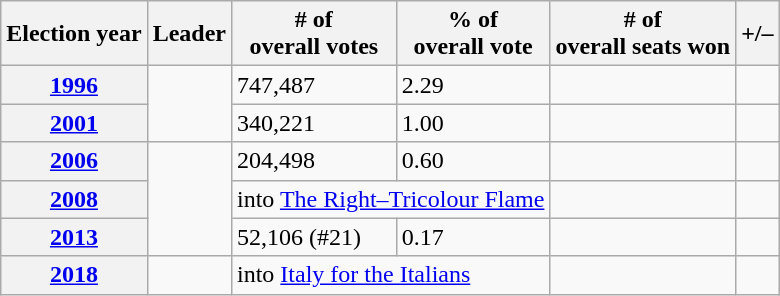<table class=wikitable>
<tr>
<th>Election year</th>
<th>Leader</th>
<th># of<br>overall votes</th>
<th>% of<br>overall vote</th>
<th># of<br>overall seats won</th>
<th>+/–</th>
</tr>
<tr>
<th><a href='#'>1996</a></th>
<td rowspan="2"></td>
<td>747,487</td>
<td>2.29</td>
<td></td>
<td></td>
</tr>
<tr>
<th><a href='#'>2001</a></th>
<td>340,221</td>
<td>1.00</td>
<td></td>
<td></td>
</tr>
<tr>
<th><a href='#'>2006</a></th>
<td rowspan="3"></td>
<td>204,498</td>
<td>0.60</td>
<td></td>
<td></td>
</tr>
<tr>
<th><a href='#'>2008</a></th>
<td colspan=2>into <a href='#'>The Right–Tricolour Flame</a></td>
<td></td>
<td></td>
</tr>
<tr>
<th><a href='#'>2013</a></th>
<td>52,106 (#21)</td>
<td>0.17</td>
<td></td>
<td></td>
</tr>
<tr>
<th><a href='#'>2018</a></th>
<td></td>
<td colspan="2">into <a href='#'>Italy for the Italians</a></td>
<td></td>
<td></td>
</tr>
</table>
